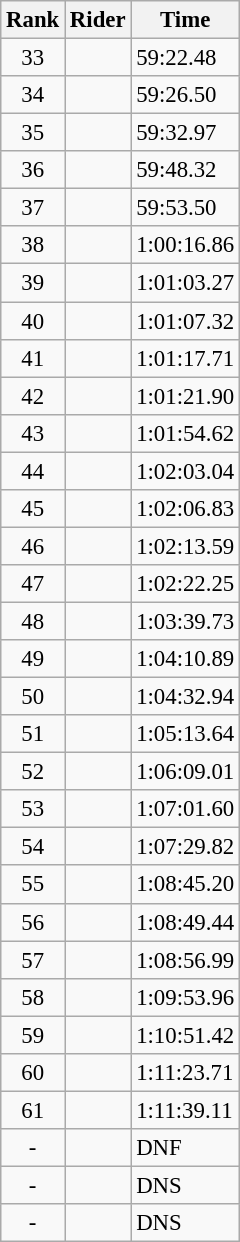<table class="wikitable" style="font-size:95%" style="width:25em;">
<tr>
<th>Rank</th>
<th>Rider</th>
<th>Time</th>
</tr>
<tr>
<td align=center>33</td>
<td></td>
<td>59:22.48</td>
</tr>
<tr>
<td align=center>34</td>
<td></td>
<td>59:26.50</td>
</tr>
<tr>
<td align=center>35</td>
<td></td>
<td>59:32.97</td>
</tr>
<tr>
<td align=center>36</td>
<td></td>
<td>59:48.32</td>
</tr>
<tr>
<td align=center>37</td>
<td></td>
<td>59:53.50</td>
</tr>
<tr>
<td align=center>38</td>
<td></td>
<td>1:00:16.86</td>
</tr>
<tr>
<td align=center>39</td>
<td></td>
<td>1:01:03.27</td>
</tr>
<tr>
<td align=center>40</td>
<td></td>
<td>1:01:07.32</td>
</tr>
<tr>
<td align=center>41</td>
<td></td>
<td>1:01:17.71</td>
</tr>
<tr>
<td align=center>42</td>
<td></td>
<td>1:01:21.90</td>
</tr>
<tr>
<td align=center>43</td>
<td></td>
<td>1:01:54.62</td>
</tr>
<tr>
<td align=center>44</td>
<td></td>
<td>1:02:03.04</td>
</tr>
<tr>
<td align=center>45</td>
<td></td>
<td>1:02:06.83</td>
</tr>
<tr>
<td align=center>46</td>
<td></td>
<td>1:02:13.59</td>
</tr>
<tr>
<td align=center>47</td>
<td></td>
<td>1:02:22.25</td>
</tr>
<tr>
<td align=center>48</td>
<td></td>
<td>1:03:39.73</td>
</tr>
<tr>
<td align=center>49</td>
<td></td>
<td>1:04:10.89</td>
</tr>
<tr>
<td align=center>50</td>
<td></td>
<td>1:04:32.94</td>
</tr>
<tr>
<td align=center>51</td>
<td></td>
<td>1:05:13.64</td>
</tr>
<tr>
<td align=center>52</td>
<td></td>
<td>1:06:09.01</td>
</tr>
<tr>
<td align=center>53</td>
<td></td>
<td>1:07:01.60</td>
</tr>
<tr>
<td align=center>54</td>
<td></td>
<td>1:07:29.82</td>
</tr>
<tr>
<td align=center>55</td>
<td></td>
<td>1:08:45.20</td>
</tr>
<tr>
<td align=center>56</td>
<td></td>
<td>1:08:49.44</td>
</tr>
<tr>
<td align=center>57</td>
<td></td>
<td>1:08:56.99</td>
</tr>
<tr>
<td align=center>58</td>
<td></td>
<td>1:09:53.96</td>
</tr>
<tr>
<td align=center>59</td>
<td></td>
<td>1:10:51.42</td>
</tr>
<tr>
<td align=center>60</td>
<td></td>
<td>1:11:23.71</td>
</tr>
<tr>
<td align=center>61</td>
<td></td>
<td>1:11:39.11</td>
</tr>
<tr>
<td align=center>-</td>
<td></td>
<td>DNF</td>
</tr>
<tr>
<td align=center>-</td>
<td></td>
<td>DNS</td>
</tr>
<tr>
<td align=center>-</td>
<td></td>
<td>DNS</td>
</tr>
</table>
